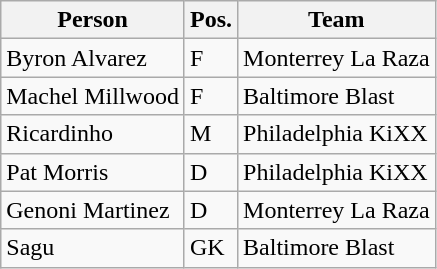<table class="wikitable">
<tr>
<th>Person</th>
<th>Pos.</th>
<th>Team</th>
</tr>
<tr>
<td>Byron Alvarez</td>
<td>F</td>
<td>Monterrey La Raza</td>
</tr>
<tr>
<td>Machel Millwood</td>
<td>F</td>
<td>Baltimore Blast</td>
</tr>
<tr>
<td>Ricardinho</td>
<td>M</td>
<td>Philadelphia KiXX</td>
</tr>
<tr>
<td>Pat Morris</td>
<td>D</td>
<td>Philadelphia KiXX</td>
</tr>
<tr>
<td>Genoni Martinez</td>
<td>D</td>
<td>Monterrey La Raza</td>
</tr>
<tr>
<td>Sagu</td>
<td>GK</td>
<td>Baltimore Blast</td>
</tr>
</table>
